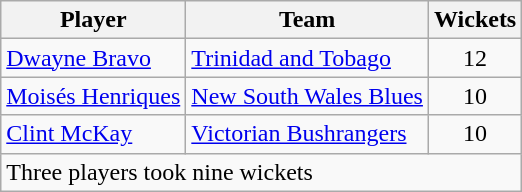<table class="wikitable" style="text-align:center;">
<tr>
<th>Player</th>
<th>Team</th>
<th>Wickets</th>
</tr>
<tr>
<td style="text-align:left;"><a href='#'>Dwayne Bravo</a></td>
<td style="text-align:left;"><a href='#'>Trinidad and Tobago</a></td>
<td>12</td>
</tr>
<tr>
<td style="text-align:left;"><a href='#'>Moisés Henriques</a></td>
<td style="text-align:left;"><a href='#'>New South Wales Blues</a></td>
<td>10</td>
</tr>
<tr>
<td style="text-align:left;"><a href='#'>Clint McKay</a></td>
<td style="text-align:left;"><a href='#'>Victorian Bushrangers</a></td>
<td>10</td>
</tr>
<tr>
<td style="text-align:left;" colspan="3">Three players took nine wickets</td>
</tr>
</table>
